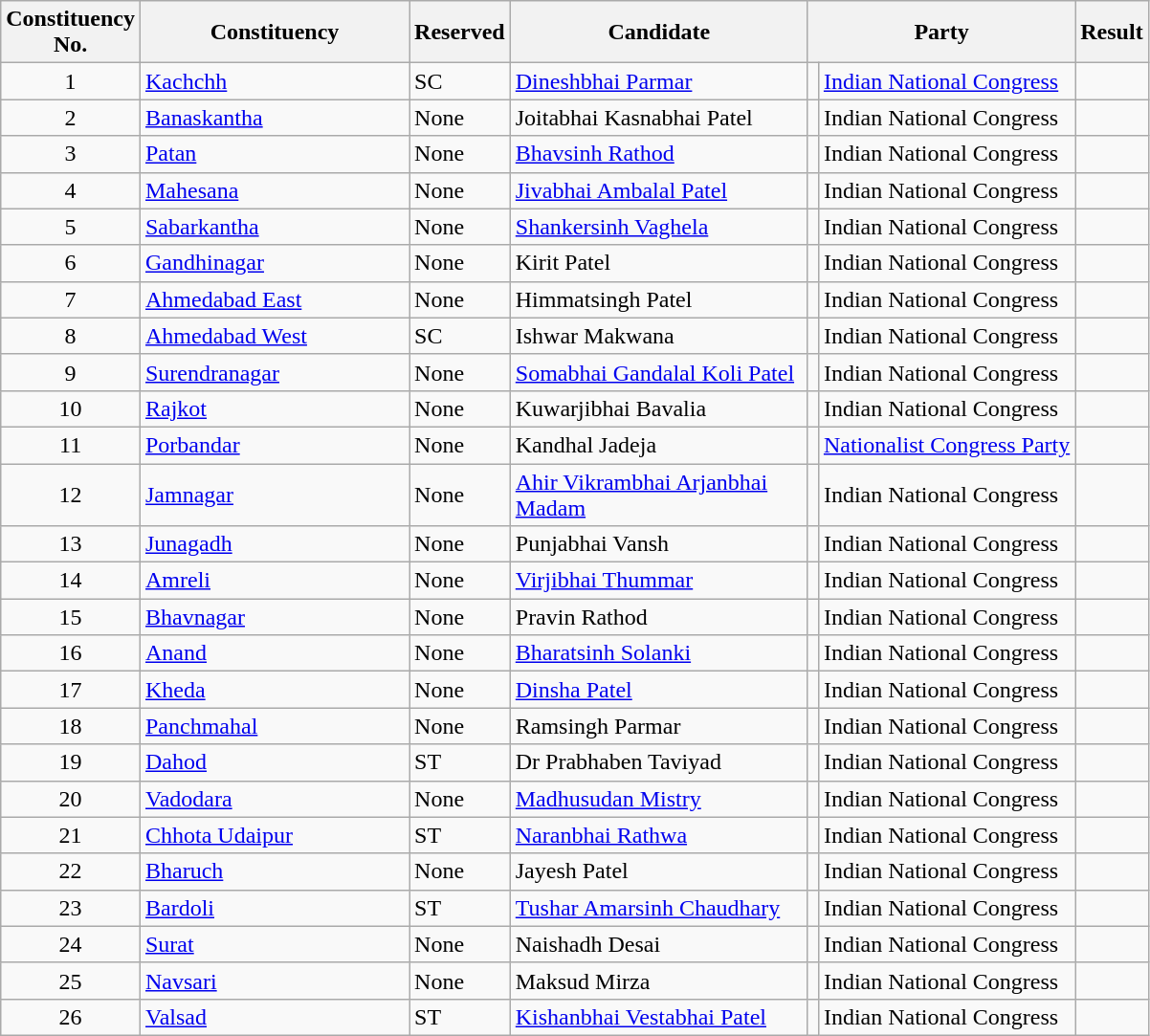<table class= "wikitable sortable">
<tr>
<th>Constituency <br> No.</th>
<th style="width:180px;">Constituency</th>
<th>Reserved</th>
<th style="width:200px;">Candidate</th>
<th colspan=2>Party</th>
<th>Result</th>
</tr>
<tr>
<td align="center">1</td>
<td><a href='#'>Kachchh</a></td>
<td>SC</td>
<td><a href='#'>Dineshbhai Parmar</a></td>
<td bgcolor=></td>
<td><a href='#'>Indian National Congress</a></td>
<td></td>
</tr>
<tr>
<td align="center">2</td>
<td><a href='#'>Banaskantha</a></td>
<td>None</td>
<td>Joitabhai Kasnabhai Patel</td>
<td bgcolor=></td>
<td>Indian National Congress</td>
<td></td>
</tr>
<tr>
<td align="center">3</td>
<td><a href='#'>Patan</a></td>
<td>None</td>
<td><a href='#'>Bhavsinh Rathod</a></td>
<td bgcolor=></td>
<td>Indian National Congress</td>
<td></td>
</tr>
<tr>
<td align="center">4</td>
<td><a href='#'>Mahesana</a></td>
<td>None</td>
<td><a href='#'>Jivabhai Ambalal Patel</a></td>
<td bgcolor=></td>
<td>Indian National Congress</td>
<td></td>
</tr>
<tr>
<td align="center">5</td>
<td><a href='#'>Sabarkantha</a></td>
<td>None</td>
<td><a href='#'>Shankersinh Vaghela</a></td>
<td bgcolor=></td>
<td>Indian National Congress</td>
<td></td>
</tr>
<tr>
<td align="center">6</td>
<td><a href='#'>Gandhinagar</a></td>
<td>None</td>
<td>Kirit Patel</td>
<td bgcolor=></td>
<td>Indian National Congress</td>
<td></td>
</tr>
<tr>
<td align="center">7</td>
<td><a href='#'>Ahmedabad East</a></td>
<td>None</td>
<td>Himmatsingh Patel</td>
<td bgcolor=></td>
<td>Indian National Congress</td>
<td></td>
</tr>
<tr>
<td align="center">8</td>
<td><a href='#'>Ahmedabad West</a></td>
<td>SC</td>
<td>Ishwar Makwana</td>
<td bgcolor=></td>
<td>Indian National Congress</td>
<td></td>
</tr>
<tr>
<td align="center">9</td>
<td><a href='#'>Surendranagar</a></td>
<td>None</td>
<td><a href='#'>Somabhai Gandalal Koli Patel</a></td>
<td bgcolor=></td>
<td>Indian National Congress</td>
<td></td>
</tr>
<tr>
<td align="center">10</td>
<td><a href='#'>Rajkot</a></td>
<td>None</td>
<td>Kuwarjibhai Bavalia</td>
<td bgcolor=></td>
<td>Indian National Congress</td>
<td></td>
</tr>
<tr>
<td align="center">11</td>
<td><a href='#'>Porbandar</a></td>
<td>None</td>
<td>Kandhal Jadeja</td>
<td bgcolor=></td>
<td><a href='#'>Nationalist Congress Party</a></td>
<td></td>
</tr>
<tr>
<td align="center">12</td>
<td><a href='#'>Jamnagar</a></td>
<td>None</td>
<td><a href='#'>Ahir Vikrambhai Arjanbhai Madam</a></td>
<td bgcolor=></td>
<td>Indian National Congress</td>
<td></td>
</tr>
<tr>
<td align="center">13</td>
<td><a href='#'>Junagadh</a></td>
<td>None</td>
<td>Punjabhai Vansh</td>
<td bgcolor=></td>
<td>Indian National Congress</td>
<td></td>
</tr>
<tr>
<td align="center">14</td>
<td><a href='#'>Amreli</a></td>
<td>None</td>
<td><a href='#'>Virjibhai Thummar</a></td>
<td bgcolor=></td>
<td>Indian National Congress</td>
<td></td>
</tr>
<tr>
<td align="center">15</td>
<td><a href='#'>Bhavnagar</a></td>
<td>None</td>
<td>Pravin Rathod</td>
<td bgcolor=></td>
<td>Indian National Congress</td>
<td></td>
</tr>
<tr>
<td align="center">16</td>
<td><a href='#'>Anand</a></td>
<td>None</td>
<td><a href='#'>Bharatsinh Solanki</a></td>
<td bgcolor=></td>
<td>Indian National Congress</td>
<td></td>
</tr>
<tr>
<td align="center">17</td>
<td><a href='#'>Kheda</a></td>
<td>None</td>
<td><a href='#'>Dinsha Patel</a></td>
<td bgcolor=></td>
<td>Indian National Congress</td>
<td></td>
</tr>
<tr>
<td align="center">18</td>
<td><a href='#'>Panchmahal</a></td>
<td>None</td>
<td>Ramsingh Parmar</td>
<td bgcolor=></td>
<td>Indian National Congress</td>
<td></td>
</tr>
<tr>
<td align="center">19</td>
<td><a href='#'>Dahod</a></td>
<td>ST</td>
<td>Dr Prabhaben Taviyad</td>
<td bgcolor=></td>
<td>Indian National Congress</td>
<td></td>
</tr>
<tr>
<td align="center">20</td>
<td><a href='#'>Vadodara</a></td>
<td>None</td>
<td><a href='#'>Madhusudan Mistry</a></td>
<td bgcolor=></td>
<td>Indian National Congress</td>
<td></td>
</tr>
<tr>
<td align="center">21</td>
<td><a href='#'>Chhota Udaipur</a></td>
<td>ST</td>
<td><a href='#'>Naranbhai Rathwa</a></td>
<td bgcolor=></td>
<td>Indian National Congress</td>
<td></td>
</tr>
<tr>
<td align="center">22</td>
<td><a href='#'>Bharuch</a></td>
<td>None</td>
<td>Jayesh Patel</td>
<td bgcolor=></td>
<td>Indian National Congress</td>
<td></td>
</tr>
<tr>
<td align="center">23</td>
<td><a href='#'>Bardoli</a></td>
<td>ST</td>
<td><a href='#'>Tushar Amarsinh Chaudhary</a></td>
<td bgcolor=></td>
<td>Indian National Congress</td>
<td></td>
</tr>
<tr>
<td align="center">24</td>
<td><a href='#'>Surat</a></td>
<td>None</td>
<td>Naishadh Desai</td>
<td bgcolor=></td>
<td>Indian National Congress</td>
<td></td>
</tr>
<tr>
<td align="center">25</td>
<td><a href='#'>Navsari</a></td>
<td>None</td>
<td>Maksud Mirza</td>
<td bgcolor=></td>
<td>Indian National Congress</td>
<td></td>
</tr>
<tr>
<td align="center">26</td>
<td><a href='#'>Valsad</a></td>
<td>ST</td>
<td><a href='#'>Kishanbhai Vestabhai Patel</a></td>
<td bgcolor=></td>
<td>Indian National Congress</td>
<td></td>
</tr>
</table>
